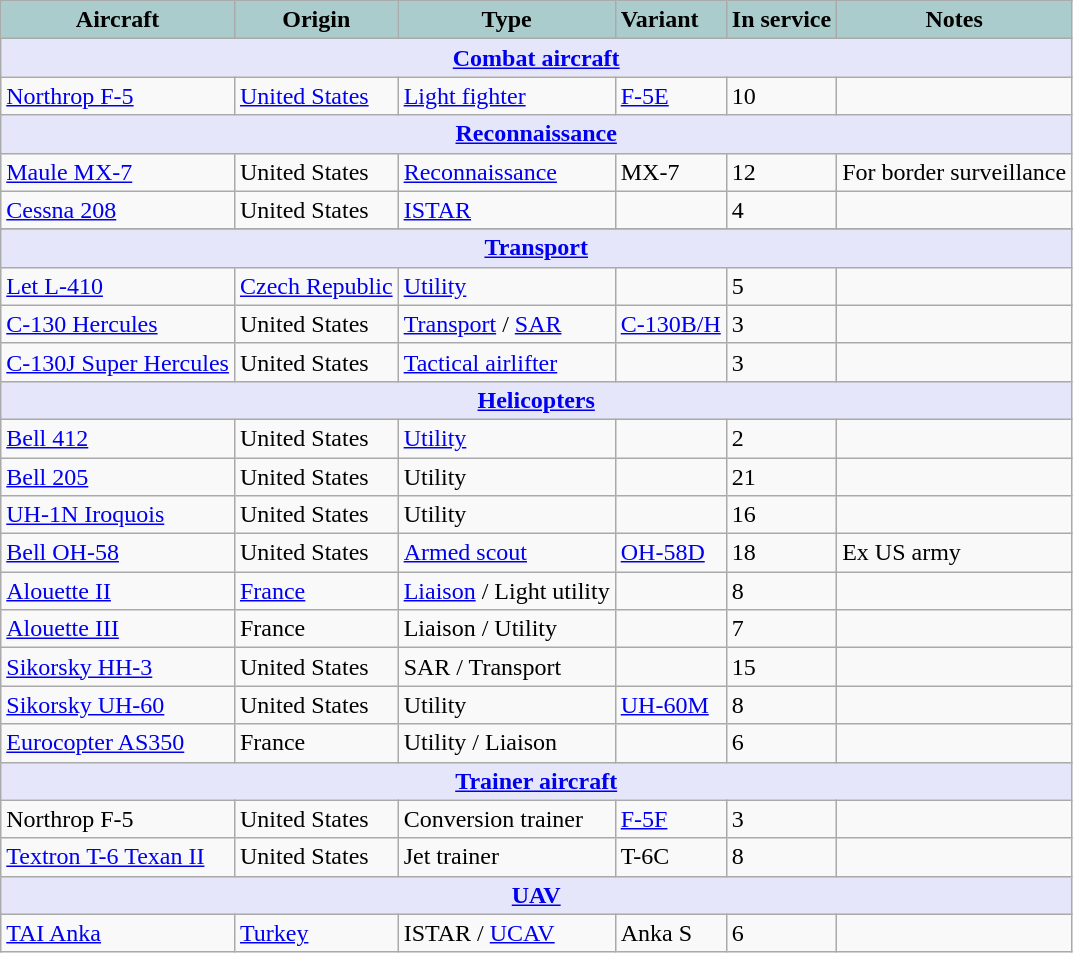<table class="wikitable">
<tr>
<th style="text-align:center; background:#acc;">Aircraft</th>
<th style="text-align: center; background:#acc;">Origin</th>
<th style="text-align:l center; background:#acc;">Type</th>
<th style="text-align:left; background:#acc;">Variant</th>
<th style="text-align:center; background:#acc;">In service</th>
<th style="text-align: center; background:#acc;">Notes</th>
</tr>
<tr>
<th style="align: center; background: lavender;" colspan="7"><a href='#'>Combat aircraft</a></th>
</tr>
<tr>
<td><a href='#'>Northrop F-5</a></td>
<td><a href='#'>United States</a></td>
<td><a href='#'>Light fighter</a></td>
<td><a href='#'>F-5E</a></td>
<td>10</td>
<td></td>
</tr>
<tr>
<th style="align: center; background: lavender;" colspan="7"><a href='#'>Reconnaissance</a></th>
</tr>
<tr>
<td><a href='#'>Maule MX-7</a></td>
<td>United States</td>
<td><a href='#'>Reconnaissance</a></td>
<td>MX-7</td>
<td>12</td>
<td>For border surveillance</td>
</tr>
<tr>
<td><a href='#'>Cessna 208</a></td>
<td>United States</td>
<td><a href='#'>ISTAR</a></td>
<td></td>
<td>4</td>
<td></td>
</tr>
<tr>
</tr>
<tr>
<th style="align: center; background: lavender;" colspan="7"><a href='#'>Transport</a></th>
</tr>
<tr>
<td><a href='#'>Let L-410</a></td>
<td><a href='#'>Czech Republic</a></td>
<td><a href='#'>Utility</a></td>
<td></td>
<td>5</td>
<td></td>
</tr>
<tr>
<td><a href='#'>C-130 Hercules</a></td>
<td>United States</td>
<td><a href='#'>Transport</a> / <a href='#'>SAR</a></td>
<td><a href='#'>C-130B/H</a></td>
<td>3</td>
<td></td>
</tr>
<tr>
<td><a href='#'>C-130J Super Hercules</a></td>
<td>United States</td>
<td><a href='#'>Tactical airlifter</a></td>
<td></td>
<td>3</td>
<td></td>
</tr>
<tr>
<th style="align: center; background: lavender;" colspan="7"><a href='#'>Helicopters</a></th>
</tr>
<tr>
<td><a href='#'>Bell 412</a></td>
<td>United States</td>
<td><a href='#'>Utility</a></td>
<td></td>
<td>2</td>
<td></td>
</tr>
<tr>
<td><a href='#'>Bell 205</a></td>
<td>United States</td>
<td>Utility</td>
<td></td>
<td>21</td>
<td></td>
</tr>
<tr>
<td><a href='#'>UH-1N Iroquois</a></td>
<td>United States</td>
<td>Utility</td>
<td></td>
<td>16</td>
<td></td>
</tr>
<tr>
<td><a href='#'>Bell OH-58</a></td>
<td>United States</td>
<td><a href='#'>Armed scout</a></td>
<td><a href='#'>OH-58D</a></td>
<td>18</td>
<td>Ex US army</td>
</tr>
<tr>
<td><a href='#'>Alouette II</a></td>
<td><a href='#'>France</a></td>
<td><a href='#'>Liaison</a> / Light utility</td>
<td></td>
<td>8</td>
<td></td>
</tr>
<tr>
<td><a href='#'>Alouette III</a></td>
<td>France</td>
<td>Liaison / Utility</td>
<td></td>
<td>7</td>
<td></td>
</tr>
<tr>
<td><a href='#'>Sikorsky HH-3</a></td>
<td>United States</td>
<td>SAR / Transport</td>
<td></td>
<td>15</td>
<td></td>
</tr>
<tr>
<td><a href='#'>Sikorsky UH-60</a></td>
<td>United States</td>
<td>Utility</td>
<td><a href='#'>UH-60M</a></td>
<td>8</td>
<td></td>
</tr>
<tr>
<td><a href='#'>Eurocopter AS350</a></td>
<td>France</td>
<td>Utility / Liaison</td>
<td></td>
<td>6</td>
</tr>
<tr>
<th style="align: center; background: lavender;" colspan="7"><a href='#'>Trainer aircraft</a></th>
</tr>
<tr>
<td>Northrop F-5</td>
<td>United States</td>
<td>Conversion trainer</td>
<td><a href='#'>F-5F</a></td>
<td>3</td>
<td></td>
</tr>
<tr>
<td><a href='#'>Textron T-6 Texan II</a></td>
<td>United States</td>
<td>Jet trainer</td>
<td>T-6C</td>
<td>8</td>
<td></td>
</tr>
<tr>
<th style="align: center; background: lavender;" colspan="7"><a href='#'>UAV</a></th>
</tr>
<tr>
<td><a href='#'>TAI Anka</a></td>
<td><a href='#'>Turkey</a></td>
<td>ISTAR / <a href='#'>UCAV</a></td>
<td>Anka S</td>
<td>6</td>
<td></td>
</tr>
</table>
